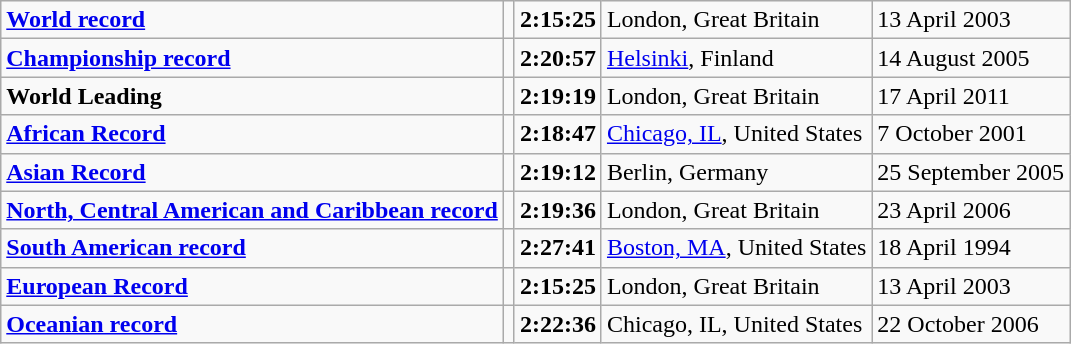<table class="wikitable">
<tr>
<td><strong><a href='#'>World record</a></strong></td>
<td></td>
<td><strong>2:15:25</strong></td>
<td>London, Great Britain</td>
<td>13 April 2003</td>
</tr>
<tr>
<td><strong><a href='#'>Championship record</a></strong></td>
<td></td>
<td><strong>2:20:57</strong></td>
<td><a href='#'>Helsinki</a>, Finland</td>
<td>14 August 2005</td>
</tr>
<tr>
<td><strong>World Leading</strong></td>
<td></td>
<td><strong>2:19:19</strong></td>
<td>London, Great Britain</td>
<td>17 April 2011</td>
</tr>
<tr>
<td><strong><a href='#'>African Record</a></strong></td>
<td></td>
<td><strong>2:18:47</strong></td>
<td><a href='#'>Chicago, IL</a>, United States</td>
<td>7 October 2001</td>
</tr>
<tr>
<td><strong><a href='#'>Asian Record</a></strong></td>
<td></td>
<td><strong>2:19:12</strong></td>
<td>Berlin, Germany</td>
<td>25 September 2005</td>
</tr>
<tr>
<td><strong><a href='#'>North, Central American and Caribbean record</a></strong></td>
<td></td>
<td><strong>2:19:36</strong></td>
<td>London, Great Britain</td>
<td>23 April 2006</td>
</tr>
<tr>
<td><strong><a href='#'>South American record</a></strong></td>
<td></td>
<td><strong>2:27:41</strong></td>
<td><a href='#'>Boston, MA</a>, United States</td>
<td>18 April 1994</td>
</tr>
<tr>
<td><strong><a href='#'>European Record</a></strong></td>
<td></td>
<td><strong>2:15:25</strong></td>
<td>London, Great Britain</td>
<td>13 April 2003</td>
</tr>
<tr>
<td><strong><a href='#'>Oceanian record</a></strong></td>
<td></td>
<td><strong>2:22:36</strong></td>
<td>Chicago, IL, United States</td>
<td>22 October 2006</td>
</tr>
</table>
